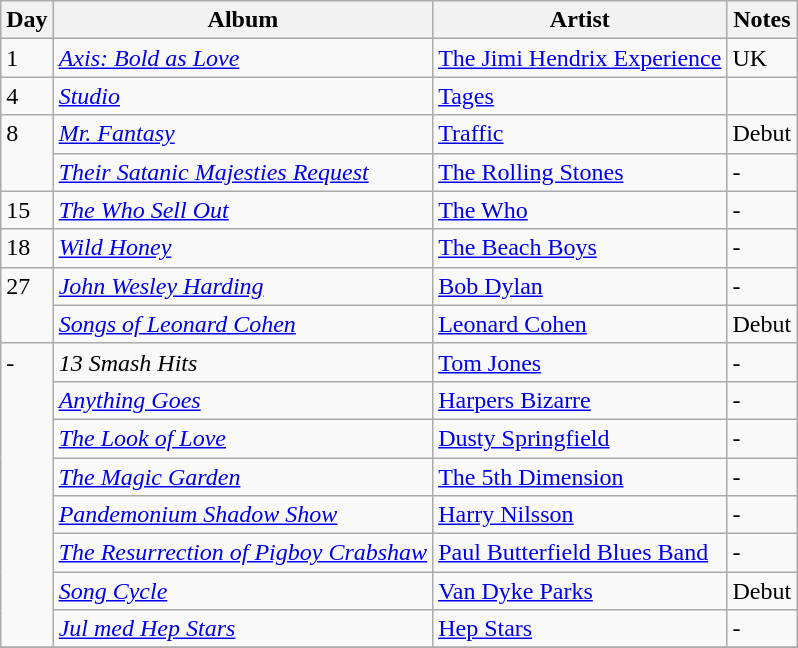<table class="wikitable">
<tr>
<th>Day</th>
<th>Album</th>
<th>Artist</th>
<th>Notes</th>
</tr>
<tr>
<td rowspan="1" valign="top">1</td>
<td><em><a href='#'>Axis: Bold as Love</a></em></td>
<td><a href='#'>The Jimi Hendrix Experience</a></td>
<td>UK</td>
</tr>
<tr>
<td rowspan="1" valign="top">4</td>
<td><em><a href='#'>Studio</a></em></td>
<td><a href='#'>Tages</a></td>
<td></td>
</tr>
<tr>
<td rowspan="2" valign="top">8</td>
<td><em><a href='#'>Mr. Fantasy</a></em></td>
<td><a href='#'>Traffic</a></td>
<td>Debut</td>
</tr>
<tr>
<td><em><a href='#'>Their Satanic Majesties Request</a></em></td>
<td><a href='#'>The Rolling Stones</a></td>
<td>-</td>
</tr>
<tr>
<td rowspan="1" valign="top">15</td>
<td><em><a href='#'>The Who Sell Out</a></em></td>
<td><a href='#'>The Who</a></td>
<td>-</td>
</tr>
<tr>
<td rowspan="1" valign="top">18</td>
<td><em><a href='#'>Wild Honey</a></em></td>
<td><a href='#'>The Beach Boys</a></td>
<td>-</td>
</tr>
<tr>
<td rowspan="2" valign="top">27</td>
<td><em><a href='#'>John Wesley Harding</a></em></td>
<td><a href='#'>Bob Dylan</a></td>
<td>-</td>
</tr>
<tr>
<td><em><a href='#'>Songs of Leonard Cohen</a></em></td>
<td><a href='#'>Leonard Cohen</a></td>
<td>Debut</td>
</tr>
<tr>
<td rowspan="8" valign="top">-</td>
<td><em>13 Smash Hits</em></td>
<td><a href='#'>Tom Jones</a></td>
<td>-</td>
</tr>
<tr>
<td><em> <a href='#'>Anything Goes</a></em></td>
<td><a href='#'>Harpers Bizarre</a></td>
<td>-</td>
</tr>
<tr>
<td><em><a href='#'>The Look of Love</a></em></td>
<td><a href='#'>Dusty Springfield</a></td>
<td>-</td>
</tr>
<tr>
<td><em><a href='#'>The Magic Garden</a></em></td>
<td><a href='#'>The 5th Dimension</a></td>
<td>-</td>
</tr>
<tr>
<td><em><a href='#'>Pandemonium Shadow Show</a></em></td>
<td><a href='#'>Harry Nilsson</a></td>
<td>-</td>
</tr>
<tr>
<td><em><a href='#'>The Resurrection of Pigboy Crabshaw</a></em></td>
<td><a href='#'>Paul Butterfield Blues Band</a></td>
<td>-</td>
</tr>
<tr>
<td><em><a href='#'>Song Cycle</a></em></td>
<td><a href='#'>Van Dyke Parks</a></td>
<td>Debut</td>
</tr>
<tr>
<td><em><a href='#'>Jul med Hep Stars</a></em></td>
<td><a href='#'>Hep Stars</a></td>
<td>-</td>
</tr>
<tr>
</tr>
</table>
